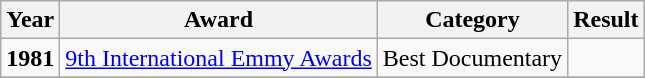<table class="wikitable">
<tr>
<th>Year</th>
<th>Award</th>
<th>Category</th>
<th>Result</th>
</tr>
<tr>
<td><strong>1981</strong></td>
<td><a href='#'>9th International Emmy Awards</a></td>
<td>Best Documentary</td>
<td></td>
</tr>
<tr>
</tr>
</table>
